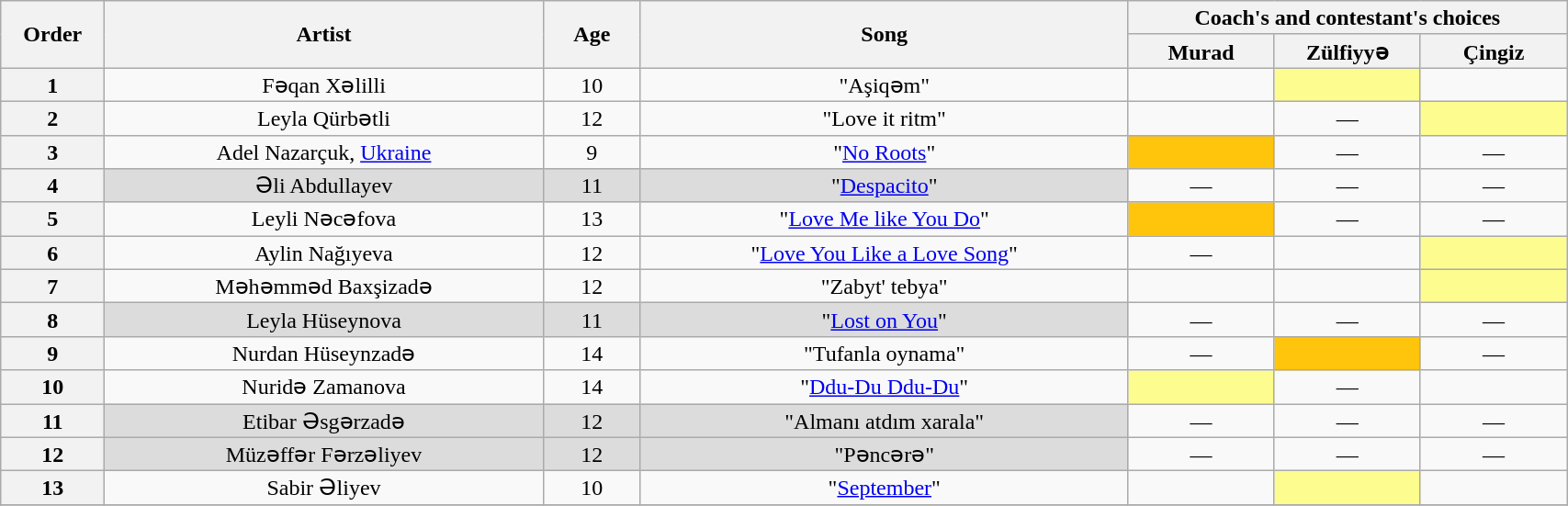<table class="wikitable" style="text-align:center; line-height:17px; width:90%;">
<tr>
<th scope="col" rowspan="2" style="width:04%;">Order</th>
<th scope="col" rowspan="2" style="width:18%;">Artist</th>
<th scope="col" rowspan="2" style="width:04%;">Age</th>
<th scope="col" rowspan="2" style="width:20%;">Song</th>
<th scope="col" colspan="3" style="width:27%;">Coach's and contestant's choices</th>
</tr>
<tr>
<th style="width:06%;">Murad</th>
<th style="width:06%;">Zülfiyyə</th>
<th style="width:06%;">Çingiz</th>
</tr>
<tr>
<th>1</th>
<td>Fəqan Xəlilli</td>
<td>10</td>
<td>"Aşiqəm"</td>
<td><strong></strong></td>
<td style="background:#fdfc8f;"><strong></strong></td>
<td><strong></strong></td>
</tr>
<tr>
<th>2</th>
<td>Leyla Qürbətli</td>
<td>12</td>
<td>"Love it ritm"</td>
<td><strong></strong></td>
<td>—</td>
<td style="background:#fdfc8f;"><strong></strong></td>
</tr>
<tr>
<th>3</th>
<td>Adel Nazarçuk, <a href='#'>Ukraine</a></td>
<td>9</td>
<td>"<a href='#'>No Roots</a>"</td>
<td style="background:#FFC40C;"><strong></strong></td>
<td>—</td>
<td>—</td>
</tr>
<tr>
<th>4</th>
<td style="background:#DCDCDC;">Əli Abdullayev</td>
<td style="background:#DCDCDC;">11</td>
<td style="background:#DCDCDC;">"<a href='#'>Despacito</a>"</td>
<td>—</td>
<td>—</td>
<td>—</td>
</tr>
<tr>
<th>5</th>
<td>Leyli Nəcəfova</td>
<td>13</td>
<td>"<a href='#'>Love Me like You Do</a>"</td>
<td style="background:#FFC40C;"><strong></strong></td>
<td>—</td>
<td>—</td>
</tr>
<tr>
<th>6</th>
<td>Aylin Nağıyeva</td>
<td>12</td>
<td>"<a href='#'>Love You Like a Love Song</a>"</td>
<td>—</td>
<td><strong></strong></td>
<td style="background:#fdfc8f;"><strong></strong></td>
</tr>
<tr>
<th>7</th>
<td>Məhəmməd Baxşizadə</td>
<td>12</td>
<td>"Zabyt' tebya"</td>
<td><strong></strong></td>
<td><strong></strong></td>
<td style="background:#fdfc8f;"><strong></strong></td>
</tr>
<tr>
<th>8</th>
<td style="background:#DCDCDC;">Leyla Hüseynova</td>
<td style="background:#DCDCDC;">11</td>
<td style="background:#DCDCDC;">"<a href='#'>Lost on You</a>"</td>
<td>—</td>
<td>—</td>
<td>—</td>
</tr>
<tr>
<th>9</th>
<td>Nurdan Hüseynzadə</td>
<td>14</td>
<td>"Tufanla oynama"</td>
<td>—</td>
<td style="background:#FFC40C;"><strong></strong></td>
<td>—</td>
</tr>
<tr>
<th>10</th>
<td>Nuridə Zamanova</td>
<td>14</td>
<td>"<a href='#'>Ddu-Du Ddu-Du</a>"</td>
<td style="background:#fdfc8f;"><strong></strong></td>
<td>—</td>
<td><strong></strong></td>
</tr>
<tr>
<th>11</th>
<td style="background:#DCDCDC;">Etibar Əsgərzadə</td>
<td style="background:#DCDCDC;">12</td>
<td style="background:#DCDCDC;">"Almanı atdım xarala"</td>
<td>—</td>
<td>—</td>
<td>—</td>
</tr>
<tr>
<th>12</th>
<td style="background:#DCDCDC;">Müzəffər Fərzəliyev</td>
<td style="background:#DCDCDC;">12</td>
<td style="background:#DCDCDC;">"Pəncərə"</td>
<td>—</td>
<td>—</td>
<td>—</td>
</tr>
<tr>
<th>13</th>
<td>Sabir Əliyev</td>
<td>10</td>
<td>"<a href='#'>September</a>"</td>
<td><strong></strong></td>
<td style="background:#fdfc8f;"><strong></strong></td>
<td><strong></strong></td>
</tr>
<tr>
</tr>
</table>
